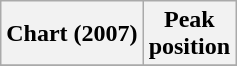<table class="wikitable sortable plainrowheaders" style="text-align:center;">
<tr>
<th scope="col">Chart (2007)</th>
<th scope="col">Peak<br>position</th>
</tr>
<tr>
</tr>
</table>
